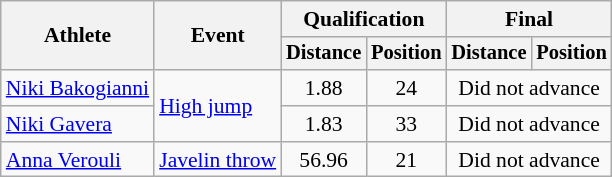<table class="wikitable" style="font-size:90%">
<tr>
<th rowspan="2">Athlete</th>
<th rowspan="2">Event</th>
<th colspan="2">Qualification</th>
<th colspan="2">Final</th>
</tr>
<tr style="font-size:95%">
<th>Distance</th>
<th>Position</th>
<th>Distance</th>
<th>Position</th>
</tr>
<tr align=center>
<td align=left><a href='#'>Niki Bakogianni</a></td>
<td align=left rowspan=2><a href='#'>High jump</a></td>
<td>1.88</td>
<td>24</td>
<td colspan=2>Did not advance</td>
</tr>
<tr align=center>
<td align=left><a href='#'>Niki Gavera</a></td>
<td>1.83</td>
<td>33</td>
<td colspan=2>Did not advance</td>
</tr>
<tr align=center>
<td align=left><a href='#'>Anna Verouli</a></td>
<td align=left><a href='#'>Javelin throw</a></td>
<td>56.96</td>
<td>21</td>
<td colspan=2>Did not advance</td>
</tr>
</table>
